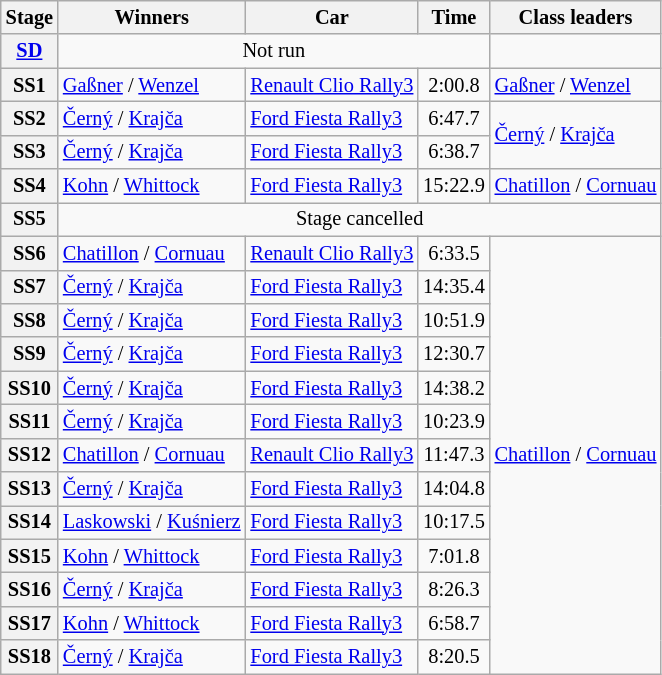<table class="wikitable" style="font-size:85%">
<tr>
<th>Stage</th>
<th>Winners</th>
<th>Car</th>
<th>Time</th>
<th>Class leaders</th>
</tr>
<tr>
<th><a href='#'>SD</a></th>
<td align="center" colspan="3">Not run</td>
<td></td>
</tr>
<tr>
<th>SS1</th>
<td><a href='#'>Gaßner</a> / <a href='#'>Wenzel</a></td>
<td><a href='#'>Renault Clio Rally3</a></td>
<td align="center">2:00.8</td>
<td><a href='#'>Gaßner</a> / <a href='#'>Wenzel</a></td>
</tr>
<tr>
<th>SS2</th>
<td><a href='#'>Černý</a> / <a href='#'>Krajča</a></td>
<td><a href='#'>Ford Fiesta Rally3</a></td>
<td align="center">6:47.7</td>
<td rowspan="2"><a href='#'>Černý</a> / <a href='#'>Krajča</a></td>
</tr>
<tr>
<th>SS3</th>
<td><a href='#'>Černý</a> / <a href='#'>Krajča</a></td>
<td><a href='#'>Ford Fiesta Rally3</a></td>
<td align="center">6:38.7</td>
</tr>
<tr>
<th>SS4</th>
<td><a href='#'>Kohn</a> / <a href='#'>Whittock</a></td>
<td><a href='#'>Ford Fiesta Rally3</a></td>
<td align="center">15:22.9</td>
<td><a href='#'>Chatillon</a> / <a href='#'>Cornuau</a></td>
</tr>
<tr>
<th>SS5</th>
<td align="center" colspan="4">Stage cancelled</td>
</tr>
<tr>
<th>SS6</th>
<td><a href='#'>Chatillon</a> / <a href='#'>Cornuau</a></td>
<td><a href='#'>Renault Clio Rally3</a></td>
<td align="center">6:33.5</td>
<td rowspan="13"><a href='#'>Chatillon</a> / <a href='#'>Cornuau</a></td>
</tr>
<tr>
<th>SS7</th>
<td><a href='#'>Černý</a> / <a href='#'>Krajča</a></td>
<td><a href='#'>Ford Fiesta Rally3</a></td>
<td align="center">14:35.4</td>
</tr>
<tr>
<th>SS8</th>
<td><a href='#'>Černý</a> / <a href='#'>Krajča</a></td>
<td><a href='#'>Ford Fiesta Rally3</a></td>
<td align="center">10:51.9</td>
</tr>
<tr>
<th>SS9</th>
<td><a href='#'>Černý</a> / <a href='#'>Krajča</a></td>
<td><a href='#'>Ford Fiesta Rally3</a></td>
<td align="center">12:30.7</td>
</tr>
<tr>
<th>SS10</th>
<td><a href='#'>Černý</a> / <a href='#'>Krajča</a></td>
<td><a href='#'>Ford Fiesta Rally3</a></td>
<td align="center">14:38.2</td>
</tr>
<tr>
<th>SS11</th>
<td><a href='#'>Černý</a> / <a href='#'>Krajča</a></td>
<td><a href='#'>Ford Fiesta Rally3</a></td>
<td align="center">10:23.9</td>
</tr>
<tr>
<th>SS12</th>
<td><a href='#'>Chatillon</a> / <a href='#'>Cornuau</a></td>
<td><a href='#'>Renault Clio Rally3</a></td>
<td align="center">11:47.3</td>
</tr>
<tr>
<th>SS13</th>
<td><a href='#'>Černý</a> / <a href='#'>Krajča</a></td>
<td><a href='#'>Ford Fiesta Rally3</a></td>
<td align="center">14:04.8</td>
</tr>
<tr>
<th>SS14</th>
<td><a href='#'>Laskowski</a> / <a href='#'>Kuśnierz</a></td>
<td><a href='#'>Ford Fiesta Rally3</a></td>
<td align="center">10:17.5</td>
</tr>
<tr>
<th>SS15</th>
<td><a href='#'>Kohn</a> / <a href='#'>Whittock</a></td>
<td><a href='#'>Ford Fiesta Rally3</a></td>
<td align="center">7:01.8</td>
</tr>
<tr>
<th>SS16</th>
<td><a href='#'>Černý</a> / <a href='#'>Krajča</a></td>
<td><a href='#'>Ford Fiesta Rally3</a></td>
<td align="center">8:26.3</td>
</tr>
<tr>
<th>SS17</th>
<td><a href='#'>Kohn</a> / <a href='#'>Whittock</a></td>
<td><a href='#'>Ford Fiesta Rally3</a></td>
<td align="center">6:58.7</td>
</tr>
<tr>
<th>SS18</th>
<td><a href='#'>Černý</a> / <a href='#'>Krajča</a></td>
<td><a href='#'>Ford Fiesta Rally3</a></td>
<td align="center">8:20.5</td>
</tr>
</table>
